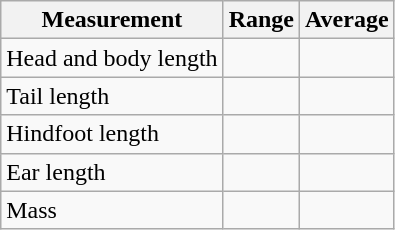<table style="float: left; margin-right: 0.5em" class="wikitable" border="1">
<tr>
<th>Measurement</th>
<th>Range</th>
<th>Average</th>
</tr>
<tr>
<td>Head and body length</td>
<td></td>
<td></td>
</tr>
<tr>
<td>Tail length</td>
<td></td>
<td></td>
</tr>
<tr>
<td>Hindfoot length</td>
<td></td>
<td></td>
</tr>
<tr>
<td>Ear length</td>
<td></td>
<td></td>
</tr>
<tr>
<td>Mass</td>
<td></td>
<td></td>
</tr>
</table>
